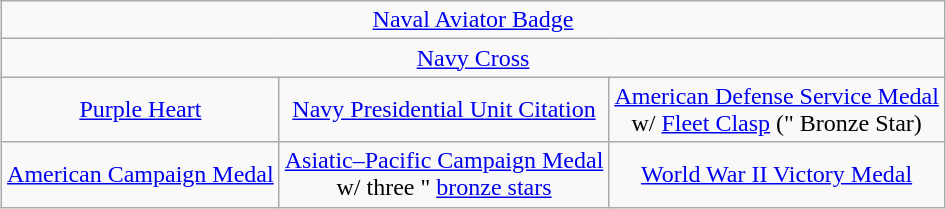<table class="wikitable" style="margin:1em auto; text-align:center;">
<tr>
<td colspan="3"><a href='#'>Naval Aviator Badge</a></td>
</tr>
<tr>
<td colspan="3"><a href='#'>Navy Cross</a></td>
</tr>
<tr>
<td><a href='#'>Purple Heart</a></td>
<td><a href='#'>Navy Presidential Unit Citation</a></td>
<td><a href='#'>American Defense Service Medal</a><br>w/ <a href='#'>Fleet Clasp</a> (" Bronze Star)</td>
</tr>
<tr>
<td><a href='#'>American Campaign Medal</a></td>
<td><a href='#'>Asiatic–Pacific Campaign Medal</a><br>w/ three " <a href='#'>bronze stars</a></td>
<td><a href='#'>World War II Victory Medal</a></td>
</tr>
</table>
